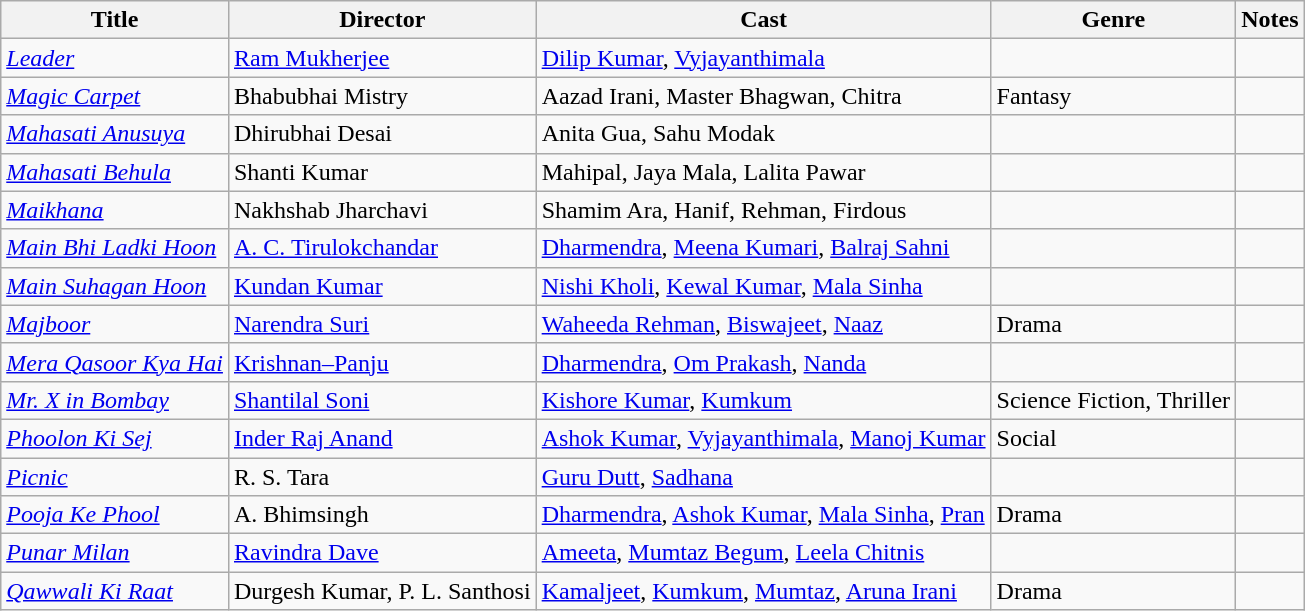<table class="wikitable sortable">
<tr>
<th>Title</th>
<th>Director</th>
<th>Cast</th>
<th>Genre</th>
<th>Notes</th>
</tr>
<tr>
<td><em><a href='#'>Leader</a></em></td>
<td><a href='#'>Ram Mukherjee</a></td>
<td><a href='#'>Dilip Kumar</a>, <a href='#'>Vyjayanthimala</a></td>
<td></td>
<td></td>
</tr>
<tr>
<td><em><a href='#'>Magic Carpet</a></em></td>
<td>Bhabubhai Mistry</td>
<td>Aazad Irani,  Master Bhagwan,  Chitra</td>
<td>Fantasy</td>
<td></td>
</tr>
<tr>
<td><em><a href='#'>Mahasati Anusuya</a></em></td>
<td>Dhirubhai Desai</td>
<td>Anita Gua, Sahu  Modak</td>
<td></td>
<td></td>
</tr>
<tr>
<td><em><a href='#'>Mahasati Behula</a></em></td>
<td>Shanti Kumar</td>
<td>Mahipal,  Jaya Mala,  Lalita Pawar</td>
<td></td>
<td></td>
</tr>
<tr>
<td><em><a href='#'>Maikhana</a></em></td>
<td>Nakhshab Jharchavi</td>
<td>Shamim Ara,  Hanif, Rehman, Firdous</td>
<td></td>
<td></td>
</tr>
<tr>
<td><em><a href='#'>Main Bhi Ladki Hoon</a></em></td>
<td><a href='#'>A. C. Tirulokchandar</a></td>
<td><a href='#'>Dharmendra</a>, <a href='#'>Meena Kumari</a>, <a href='#'>Balraj Sahni</a></td>
<td></td>
<td></td>
</tr>
<tr>
<td><em><a href='#'>Main Suhagan Hoon</a></em></td>
<td><a href='#'>Kundan Kumar</a></td>
<td><a href='#'>Nishi Kholi</a>, <a href='#'>Kewal Kumar</a>,  <a href='#'>Mala Sinha</a></td>
<td></td>
<td></td>
</tr>
<tr>
<td><em><a href='#'>Majboor</a></em></td>
<td><a href='#'>Narendra Suri</a></td>
<td><a href='#'>Waheeda Rehman</a>, <a href='#'>Biswajeet</a>, <a href='#'>Naaz</a></td>
<td>Drama</td>
<td></td>
</tr>
<tr>
<td><em><a href='#'>Mera Qasoor Kya Hai</a></em></td>
<td><a href='#'>Krishnan–Panju</a></td>
<td><a href='#'>Dharmendra</a>, <a href='#'>Om Prakash</a>, <a href='#'>Nanda</a></td>
<td></td>
<td></td>
</tr>
<tr>
<td><em><a href='#'>Mr. X in Bombay</a></em></td>
<td><a href='#'>Shantilal Soni</a></td>
<td><a href='#'>Kishore Kumar</a>, <a href='#'>Kumkum</a></td>
<td>Science Fiction, Thriller</td>
<td></td>
</tr>
<tr>
<td><em><a href='#'>Phoolon Ki Sej</a></em></td>
<td><a href='#'>Inder Raj Anand</a></td>
<td><a href='#'>Ashok Kumar</a>, <a href='#'>Vyjayanthimala</a>, <a href='#'>Manoj Kumar</a></td>
<td>Social</td>
<td></td>
</tr>
<tr>
<td><em><a href='#'>Picnic</a></em></td>
<td>R. S. Tara</td>
<td><a href='#'>Guru Dutt</a>,  <a href='#'>Sadhana</a></td>
<td></td>
<td></td>
</tr>
<tr>
<td><em><a href='#'>Pooja Ke Phool</a></em></td>
<td>A. Bhimsingh</td>
<td><a href='#'>Dharmendra</a>,  <a href='#'>Ashok Kumar</a>, <a href='#'>Mala Sinha</a>, <a href='#'>Pran</a></td>
<td>Drama</td>
<td></td>
</tr>
<tr>
<td><em><a href='#'>Punar Milan</a></em></td>
<td><a href='#'>Ravindra Dave</a></td>
<td><a href='#'>Ameeta</a>, <a href='#'>Mumtaz Begum</a>, <a href='#'>Leela Chitnis</a></td>
<td></td>
<td></td>
</tr>
<tr>
<td><em><a href='#'>Qawwali Ki Raat</a></em></td>
<td>Durgesh Kumar,   P. L. Santhosi</td>
<td><a href='#'>Kamaljeet</a>, <a href='#'>Kumkum</a>, <a href='#'>Mumtaz</a>, <a href='#'>Aruna Irani</a></td>
<td>Drama</td>
<td></td>
</tr>
</table>
